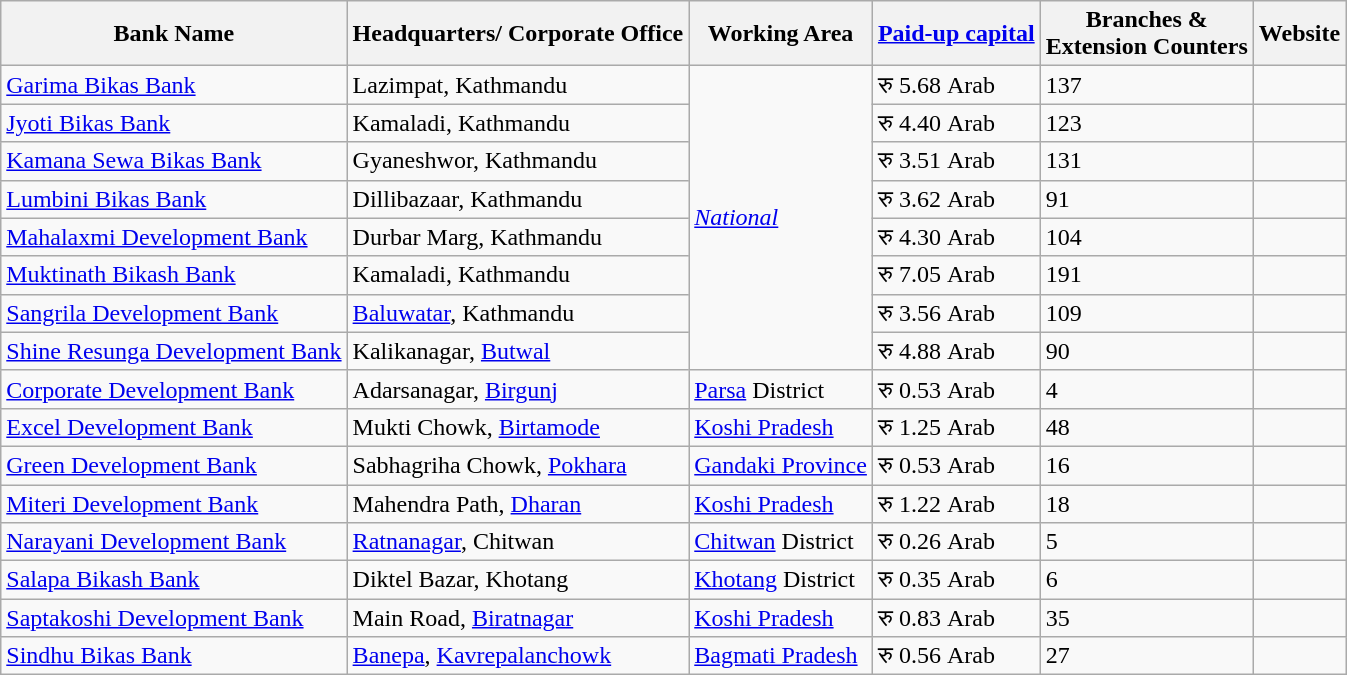<table class="wikitable sortable static-row-numbers static-row-header-text">
<tr>
<th>Bank Name</th>
<th>Headquarters/ Corporate Office</th>
<th>Working Area</th>
<th><a href='#'>Paid-up capital</a></th>
<th>Branches & <br>Extension Counters</th>
<th>Website</th>
</tr>
<tr>
<td><a href='#'>Garima Bikas Bank</a></td>
<td>Lazimpat, Kathmandu</td>
<td rowspan=8><em><a href='#'>National</a></em></td>
<td>रु 5.68 Arab</td>
<td>137</td>
<td></td>
</tr>
<tr>
<td><a href='#'>Jyoti Bikas Bank</a></td>
<td>Kamaladi, Kathmandu</td>
<td>रु 4.40 Arab</td>
<td>123</td>
<td></td>
</tr>
<tr>
<td><a href='#'>Kamana Sewa Bikas Bank</a></td>
<td Gyaneshwar, Kathmandu>Gyaneshwor, Kathmandu</td>
<td>रु 3.51 Arab</td>
<td>131</td>
<td></td>
</tr>
<tr>
<td><a href='#'>Lumbini Bikas Bank</a></td>
<td>Dillibazaar, Kathmandu</td>
<td>रु 3.62 Arab</td>
<td>91</td>
<td></td>
</tr>
<tr>
<td><a href='#'>Mahalaxmi Development Bank</a></td>
<td>Durbar Marg, Kathmandu</td>
<td>रु 4.30 Arab</td>
<td>104</td>
<td></td>
</tr>
<tr>
<td><a href='#'>Muktinath Bikash Bank</a></td>
<td>Kamaladi, Kathmandu</td>
<td>रु 7.05 Arab</td>
<td>191</td>
<td></td>
</tr>
<tr>
<td><a href='#'>Sangrila Development Bank</a></td>
<td><a href='#'>Baluwatar</a>, Kathmandu</td>
<td>रु 3.56 Arab</td>
<td>109</td>
<td></td>
</tr>
<tr>
<td><a href='#'>Shine Resunga Development Bank</a></td>
<td>Kalikanagar, <a href='#'>Butwal</a></td>
<td>रु 4.88 Arab</td>
<td>90</td>
<td></td>
</tr>
<tr>
<td><a href='#'>Corporate Development Bank</a></td>
<td>Adarsanagar, <a href='#'>Birgunj</a></td>
<td><a href='#'>Parsa</a> District</td>
<td>रु 0.53 Arab</td>
<td>4</td>
<td></td>
</tr>
<tr>
<td><a href='#'>Excel Development Bank</a></td>
<td>Mukti Chowk, <a href='#'>Birtamode</a></td>
<td><a href='#'>Koshi Pradesh</a></td>
<td>रु 1.25 Arab</td>
<td>48</td>
<td></td>
</tr>
<tr>
<td><a href='#'>Green Development Bank</a></td>
<td>Sabhagriha Chowk, <a href='#'>Pokhara</a></td>
<td><a href='#'>Gandaki Province</a></td>
<td>रु 0.53 Arab</td>
<td>16</td>
<td></td>
</tr>
<tr>
<td><a href='#'>Miteri Development Bank</a></td>
<td>Mahendra Path, <a href='#'>Dharan</a></td>
<td><a href='#'>Koshi Pradesh</a></td>
<td>रु 1.22 Arab</td>
<td>18</td>
<td></td>
</tr>
<tr>
<td><a href='#'>Narayani Development Bank</a></td>
<td><a href='#'>Ratnanagar</a>, Chitwan</td>
<td><a href='#'>Chitwan</a> District</td>
<td>रु 0.26 Arab</td>
<td>5</td>
<td></td>
</tr>
<tr>
<td><a href='#'>Salapa Bikash Bank</a></td>
<td>Diktel Bazar, Khotang</td>
<td><a href='#'>Khotang</a> District</td>
<td>रु 0.35 Arab</td>
<td>6</td>
<td></td>
</tr>
<tr>
<td><a href='#'>Saptakoshi Development Bank</a></td>
<td>Main Road, <a href='#'>Biratnagar</a></td>
<td><a href='#'>Koshi Pradesh</a></td>
<td>रु 0.83 Arab</td>
<td>35</td>
<td></td>
</tr>
<tr>
<td><a href='#'>Sindhu Bikas Bank</a></td>
<td><a href='#'>Banepa</a>, <a href='#'>Kavrepalanchowk</a></td>
<td><a href='#'>Bagmati Pradesh</a></td>
<td>रु 0.56 Arab</td>
<td>27</td>
<td></td>
</tr>
</table>
